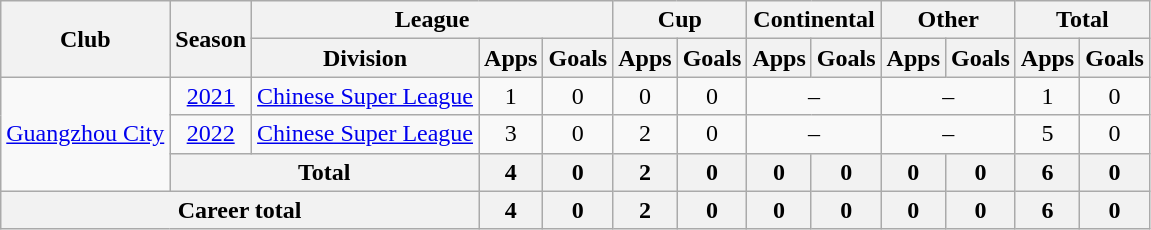<table class="wikitable" style="text-align: center">
<tr>
<th rowspan="2">Club</th>
<th rowspan="2">Season</th>
<th colspan="3">League</th>
<th colspan="2">Cup</th>
<th colspan="2">Continental</th>
<th colspan="2">Other</th>
<th colspan="2">Total</th>
</tr>
<tr>
<th>Division</th>
<th>Apps</th>
<th>Goals</th>
<th>Apps</th>
<th>Goals</th>
<th>Apps</th>
<th>Goals</th>
<th>Apps</th>
<th>Goals</th>
<th>Apps</th>
<th>Goals</th>
</tr>
<tr>
<td rowspan=3><a href='#'>Guangzhou City</a></td>
<td><a href='#'>2021</a></td>
<td><a href='#'>Chinese Super League</a></td>
<td>1</td>
<td>0</td>
<td>0</td>
<td>0</td>
<td colspan="2">–</td>
<td colspan="2">–</td>
<td>1</td>
<td>0</td>
</tr>
<tr>
<td><a href='#'>2022</a></td>
<td><a href='#'>Chinese Super League</a></td>
<td>3</td>
<td>0</td>
<td>2</td>
<td>0</td>
<td colspan="2">–</td>
<td colspan="2">–</td>
<td>5</td>
<td>0</td>
</tr>
<tr>
<th colspan=2>Total</th>
<th>4</th>
<th>0</th>
<th>2</th>
<th>0</th>
<th>0</th>
<th>0</th>
<th>0</th>
<th>0</th>
<th>6</th>
<th>0</th>
</tr>
<tr>
<th colspan=3>Career total</th>
<th>4</th>
<th>0</th>
<th>2</th>
<th>0</th>
<th>0</th>
<th>0</th>
<th>0</th>
<th>0</th>
<th>6</th>
<th>0</th>
</tr>
</table>
